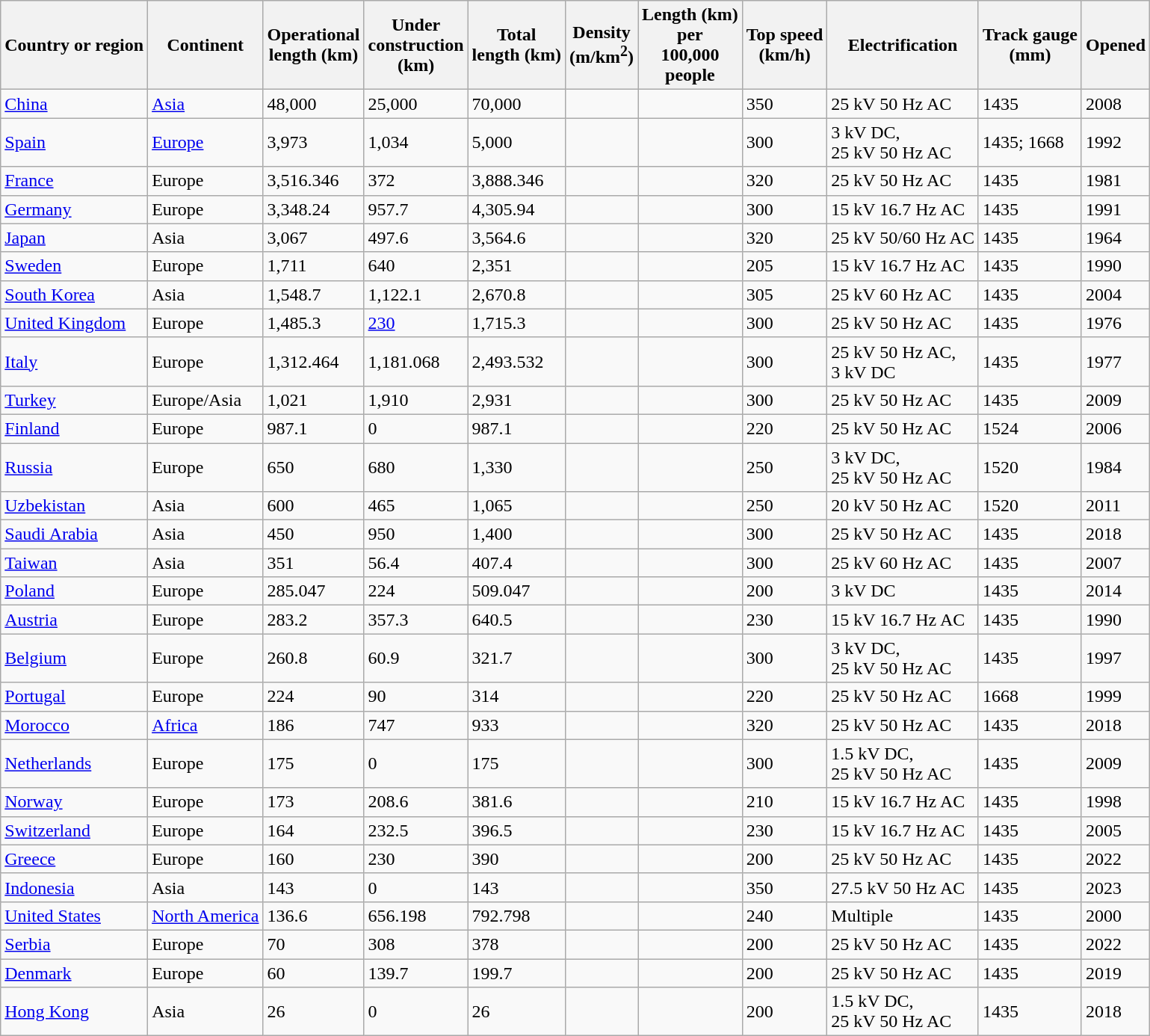<table class="wikitable sortable static-row-numbers static-row-header-hash sticky-header sort-under">
<tr>
<th>Country or region</th>
<th>Continent</th>
<th>Operational<br>length (km)</th>
<th data-sort-type="number">Under<br>construction<br>(km)</th>
<th>Total<br>length (km)</th>
<th>Density<br>(m/km<sup>2</sup>)</th>
<th>Length (km)<br>per<br>100,000<br>people</th>
<th>Top speed<br>(km/h)</th>
<th>Electrification</th>
<th>Track gauge<br>(mm)</th>
<th>Opened</th>
</tr>
<tr>
<td> <a href='#'>China</a></td>
<td><a href='#'>Asia</a></td>
<td>48,000</td>
<td>25,000</td>
<td>70,000</td>
<td></td>
<td></td>
<td>350</td>
<td>25 kV 50 Hz AC</td>
<td>1435</td>
<td>2008</td>
</tr>
<tr>
<td> <a href='#'>Spain</a></td>
<td><a href='#'>Europe</a></td>
<td>3,973</td>
<td>1,034</td>
<td>5,000</td>
<td></td>
<td></td>
<td>300</td>
<td>3 kV DC,<br> 25 kV 50 Hz AC</td>
<td>1435; 1668</td>
<td>1992</td>
</tr>
<tr>
<td> <a href='#'>France</a></td>
<td>Europe</td>
<td>3,516.346</td>
<td>372</td>
<td>3,888.346</td>
<td></td>
<td></td>
<td>320</td>
<td>25 kV 50 Hz AC</td>
<td>1435</td>
<td>1981</td>
</tr>
<tr>
<td> <a href='#'>Germany</a></td>
<td>Europe</td>
<td>3,348.24</td>
<td>957.7</td>
<td>4,305.94</td>
<td></td>
<td></td>
<td>300</td>
<td>15 kV 16.7 Hz AC</td>
<td>1435</td>
<td>1991</td>
</tr>
<tr>
<td> <a href='#'>Japan</a></td>
<td>Asia</td>
<td>3,067</td>
<td>497.6</td>
<td>3,564.6</td>
<td></td>
<td></td>
<td>320</td>
<td>25 kV 50/60 Hz AC</td>
<td>1435</td>
<td>1964</td>
</tr>
<tr>
<td> <a href='#'>Sweden</a></td>
<td>Europe</td>
<td>1,711</td>
<td>640</td>
<td>2,351</td>
<td></td>
<td></td>
<td>205</td>
<td>15 kV 16.7 Hz AC</td>
<td>1435</td>
<td>1990</td>
</tr>
<tr>
<td> <a href='#'>South Korea</a></td>
<td>Asia</td>
<td>1,548.7</td>
<td>1,122.1</td>
<td>2,670.8</td>
<td></td>
<td></td>
<td>305</td>
<td>25 kV 60 Hz AC</td>
<td>1435</td>
<td>2004</td>
</tr>
<tr>
<td> <a href='#'>United Kingdom</a></td>
<td>Europe</td>
<td>1,485.3</td>
<td><a href='#'>230</a></td>
<td>1,715.3</td>
<td></td>
<td></td>
<td>300</td>
<td>25 kV 50 Hz AC</td>
<td>1435</td>
<td>1976</td>
</tr>
<tr>
<td> <a href='#'>Italy</a></td>
<td>Europe</td>
<td>1,312.464</td>
<td>1,181.068</td>
<td>2,493.532</td>
<td></td>
<td></td>
<td>300</td>
<td>25 kV 50 Hz AC,<br>3 kV DC</td>
<td>1435</td>
<td>1977</td>
</tr>
<tr>
<td> <a href='#'>Turkey</a></td>
<td>Europe/Asia</td>
<td>1,021</td>
<td>1,910</td>
<td>2,931</td>
<td></td>
<td></td>
<td>300</td>
<td>25 kV 50 Hz AC</td>
<td>1435</td>
<td>2009</td>
</tr>
<tr>
<td> <a href='#'>Finland</a></td>
<td>Europe</td>
<td>987.1</td>
<td>0</td>
<td>987.1</td>
<td></td>
<td></td>
<td>220</td>
<td>25 kV 50 Hz AC</td>
<td>1524</td>
<td>2006</td>
</tr>
<tr>
<td> <a href='#'>Russia</a></td>
<td>Europe</td>
<td>650</td>
<td>680</td>
<td>1,330</td>
<td></td>
<td></td>
<td>250</td>
<td>3 kV DC,<br>25 kV 50 Hz AC</td>
<td>1520</td>
<td>1984</td>
</tr>
<tr>
<td> <a href='#'>Uzbekistan</a></td>
<td>Asia</td>
<td>600</td>
<td>465</td>
<td>1,065</td>
<td></td>
<td></td>
<td>250</td>
<td>20 kV 50 Hz AC</td>
<td>1520</td>
<td>2011</td>
</tr>
<tr>
<td> <a href='#'>Saudi Arabia</a></td>
<td>Asia</td>
<td>450</td>
<td>950</td>
<td>1,400</td>
<td></td>
<td></td>
<td>300</td>
<td>25 kV 50 Hz AC</td>
<td>1435</td>
<td>2018</td>
</tr>
<tr>
<td> <a href='#'>Taiwan</a></td>
<td>Asia</td>
<td>351</td>
<td>56.4</td>
<td>407.4</td>
<td></td>
<td></td>
<td>300</td>
<td>25 kV 60 Hz AC</td>
<td>1435</td>
<td>2007</td>
</tr>
<tr>
<td> <a href='#'>Poland</a></td>
<td>Europe</td>
<td>285.047</td>
<td>224</td>
<td>509.047</td>
<td></td>
<td></td>
<td>200</td>
<td>3 kV DC</td>
<td>1435</td>
<td>2014</td>
</tr>
<tr>
<td> <a href='#'>Austria</a></td>
<td>Europe</td>
<td>283.2</td>
<td>357.3</td>
<td>640.5</td>
<td></td>
<td></td>
<td>230</td>
<td>15 kV 16.7 Hz AC</td>
<td>1435</td>
<td>1990</td>
</tr>
<tr>
<td> <a href='#'>Belgium</a></td>
<td>Europe</td>
<td>260.8</td>
<td>60.9</td>
<td>321.7</td>
<td></td>
<td></td>
<td>300</td>
<td>3 kV DC,<br>25 kV 50 Hz AC</td>
<td>1435</td>
<td>1997</td>
</tr>
<tr>
<td> <a href='#'>Portugal</a></td>
<td>Europe</td>
<td>224</td>
<td>90</td>
<td>314</td>
<td></td>
<td></td>
<td>220</td>
<td>25 kV 50 Hz AC</td>
<td>1668</td>
<td>1999</td>
</tr>
<tr>
<td> <a href='#'>Morocco</a></td>
<td><a href='#'>Africa</a></td>
<td>186</td>
<td>747</td>
<td>933</td>
<td></td>
<td></td>
<td>320</td>
<td>25 kV 50 Hz AC</td>
<td>1435</td>
<td>2018</td>
</tr>
<tr>
<td> <a href='#'>Netherlands</a></td>
<td>Europe</td>
<td>175</td>
<td>0</td>
<td>175</td>
<td></td>
<td></td>
<td>300</td>
<td>1.5 kV DC,<br>25 kV 50 Hz AC</td>
<td>1435</td>
<td>2009</td>
</tr>
<tr>
<td> <a href='#'>Norway</a></td>
<td>Europe</td>
<td>173</td>
<td>208.6</td>
<td>381.6</td>
<td></td>
<td></td>
<td>210</td>
<td>15 kV 16.7 Hz AC</td>
<td>1435</td>
<td>1998</td>
</tr>
<tr>
<td> <a href='#'>Switzerland</a></td>
<td>Europe</td>
<td>164</td>
<td>232.5</td>
<td>396.5</td>
<td></td>
<td></td>
<td>230</td>
<td>15 kV 16.7 Hz AC</td>
<td>1435</td>
<td>2005</td>
</tr>
<tr>
<td> <a href='#'>Greece</a></td>
<td>Europe</td>
<td>160</td>
<td>230</td>
<td>390</td>
<td></td>
<td></td>
<td>200</td>
<td>25 kV 50 Hz AC</td>
<td>1435</td>
<td>2022</td>
</tr>
<tr>
<td> <a href='#'>Indonesia</a></td>
<td>Asia</td>
<td>143</td>
<td>0</td>
<td>143</td>
<td></td>
<td></td>
<td>350</td>
<td>27.5 kV 50 Hz AC</td>
<td>1435</td>
<td>2023</td>
</tr>
<tr>
<td> <a href='#'>United States</a></td>
<td><a href='#'>North America</a></td>
<td>136.6</td>
<td>656.198</td>
<td>792.798</td>
<td></td>
<td></td>
<td>240</td>
<td>Multiple</td>
<td>1435</td>
<td>2000</td>
</tr>
<tr>
<td> <a href='#'>Serbia</a></td>
<td>Europe</td>
<td>70</td>
<td>308</td>
<td>378</td>
<td></td>
<td></td>
<td>200</td>
<td>25 kV 50 Hz AC</td>
<td>1435</td>
<td>2022</td>
</tr>
<tr>
<td> <a href='#'>Denmark</a></td>
<td>Europe</td>
<td>60</td>
<td>139.7</td>
<td>199.7</td>
<td></td>
<td></td>
<td>200</td>
<td>25 kV 50 Hz AC</td>
<td>1435</td>
<td>2019</td>
</tr>
<tr>
<td> <a href='#'>Hong Kong</a></td>
<td>Asia</td>
<td>26</td>
<td>0</td>
<td>26</td>
<td></td>
<td></td>
<td>200</td>
<td>1.5 kV DC,<br>25 kV 50 Hz AC</td>
<td>1435</td>
<td>2018</td>
</tr>
</table>
